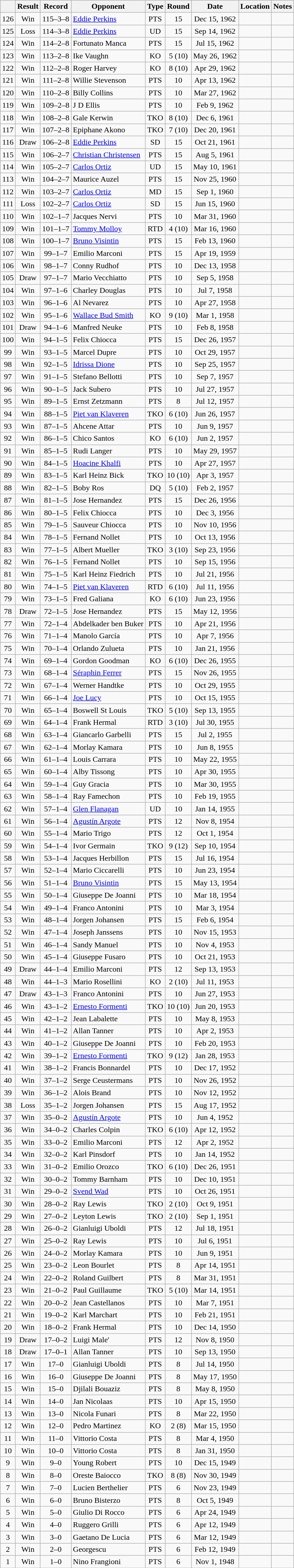<table class="wikitable" style="text-align:center">
<tr>
<th></th>
<th>Result</th>
<th>Record</th>
<th>Opponent</th>
<th>Type</th>
<th>Round</th>
<th>Date</th>
<th>Location</th>
<th>Notes</th>
</tr>
<tr>
<td>126</td>
<td>Win</td>
<td>115–3–8</td>
<td align=left><a href='#'>Eddie Perkins</a></td>
<td>PTS</td>
<td>15</td>
<td>Dec 15, 1962</td>
<td style="text-align:left;"></td>
<td style="text-align:left;"></td>
</tr>
<tr>
<td>125</td>
<td>Loss</td>
<td>114–3–8</td>
<td align=left><a href='#'>Eddie Perkins</a></td>
<td>UD</td>
<td>15</td>
<td>Sep 14, 1962</td>
<td style="text-align:left;"></td>
<td style="text-align:left;"></td>
</tr>
<tr>
<td>124</td>
<td>Win</td>
<td>114–2–8</td>
<td align=left>Fortunato Manca</td>
<td>PTS</td>
<td>15</td>
<td>Jul 15, 1962</td>
<td style="text-align:left;"></td>
<td style="text-align:left;"></td>
</tr>
<tr>
<td>123</td>
<td>Win</td>
<td>113–2–8</td>
<td align=left>Ike Vaughn</td>
<td>KO</td>
<td>5 (10)</td>
<td>May 26, 1962</td>
<td style="text-align:left;"></td>
<td></td>
</tr>
<tr>
<td>122</td>
<td>Win</td>
<td>112–2–8</td>
<td align=left>Roger Harvey</td>
<td>KO</td>
<td>8 (10)</td>
<td>Apr 29, 1962</td>
<td style="text-align:left;"></td>
<td></td>
</tr>
<tr>
<td>121</td>
<td>Win</td>
<td>111–2–8</td>
<td align=left>Willie Stevenson</td>
<td>PTS</td>
<td>10</td>
<td>Apr 13, 1962</td>
<td style="text-align:left;"></td>
<td></td>
</tr>
<tr>
<td>120</td>
<td>Win</td>
<td>110–2–8</td>
<td align=left>Billy Collins</td>
<td>PTS</td>
<td>10</td>
<td>Mar 27, 1962</td>
<td style="text-align:left;"></td>
<td></td>
</tr>
<tr>
<td>119</td>
<td>Win</td>
<td>109–2–8</td>
<td align=left>J D Ellis</td>
<td>PTS</td>
<td>10</td>
<td>Feb 9, 1962</td>
<td style="text-align:left;"></td>
<td></td>
</tr>
<tr>
<td>118</td>
<td>Win</td>
<td>108–2–8</td>
<td align=left>Gale Kerwin</td>
<td>TKO</td>
<td>8 (10)</td>
<td>Dec 6, 1961</td>
<td style="text-align:left;"></td>
<td></td>
</tr>
<tr>
<td>117</td>
<td>Win</td>
<td>107–2–8</td>
<td align=left>Epiphane Akono</td>
<td>TKO</td>
<td>7 (10)</td>
<td>Dec 20, 1961</td>
<td style="text-align:left;"></td>
<td></td>
</tr>
<tr>
<td>116</td>
<td>Draw</td>
<td>106–2–8</td>
<td align=left><a href='#'>Eddie Perkins</a></td>
<td>SD</td>
<td>15</td>
<td>Oct 21, 1961</td>
<td style="text-align:left;"></td>
<td style="text-align:left;"></td>
</tr>
<tr>
<td>115</td>
<td>Win</td>
<td>106–2–7</td>
<td align=left><a href='#'>Christian Christensen</a></td>
<td>PTS</td>
<td>15</td>
<td>Aug 5, 1961</td>
<td style="text-align:left;"></td>
<td style="text-align:left;"></td>
</tr>
<tr>
<td>114</td>
<td>Win</td>
<td>105–2–7</td>
<td align=left><a href='#'>Carlos Ortiz</a></td>
<td>UD</td>
<td>15</td>
<td>May 10, 1961</td>
<td style="text-align:left;"></td>
<td style="text-align:left;"></td>
</tr>
<tr>
<td>113</td>
<td>Win</td>
<td>104–2–7</td>
<td align=left>Maurice Auzel</td>
<td>PTS</td>
<td>15</td>
<td>Nov 25, 1960</td>
<td style="text-align:left;"></td>
<td style="text-align:left;"></td>
</tr>
<tr>
<td>112</td>
<td>Win</td>
<td>103–2–7</td>
<td align=left><a href='#'>Carlos Ortiz</a></td>
<td>MD</td>
<td>15</td>
<td>Sep 1, 1960</td>
<td style="text-align:left;"></td>
<td style="text-align:left;"></td>
</tr>
<tr>
<td>111</td>
<td>Loss</td>
<td>102–2–7</td>
<td align=left><a href='#'>Carlos Ortiz</a></td>
<td>SD</td>
<td>15</td>
<td>Jun 15, 1960</td>
<td style="text-align:left;"></td>
<td style="text-align:left;"></td>
</tr>
<tr>
<td>110</td>
<td>Win</td>
<td>102–1–7</td>
<td align=left>Jacques Nervi</td>
<td>PTS</td>
<td>10</td>
<td>Mar 31, 1960</td>
<td style="text-align:left;"></td>
<td></td>
</tr>
<tr>
<td>109</td>
<td>Win</td>
<td>101–1–7</td>
<td align=left><a href='#'>Tommy Molloy</a></td>
<td>RTD</td>
<td>4 (10)</td>
<td>Mar 16, 1960</td>
<td style="text-align:left;"></td>
<td></td>
</tr>
<tr>
<td>108</td>
<td>Win</td>
<td>100–1–7</td>
<td align=left><a href='#'>Bruno Visintin</a></td>
<td>PTS</td>
<td>15</td>
<td>Feb 13, 1960</td>
<td style="text-align:left;"></td>
<td style="text-align:left;"></td>
</tr>
<tr>
<td>107</td>
<td>Win</td>
<td>99–1–7</td>
<td align=left>Emilio Marconi</td>
<td>PTS</td>
<td>15</td>
<td>Apr 19, 1959</td>
<td style="text-align:left;"></td>
<td style="text-align:left;"></td>
</tr>
<tr>
<td>106</td>
<td>Win</td>
<td>98–1–7</td>
<td align=left>Conny Rudhof</td>
<td>PTS</td>
<td>10</td>
<td>Dec 13, 1958</td>
<td style="text-align:left;"></td>
<td></td>
</tr>
<tr>
<td>105</td>
<td>Draw</td>
<td>97–1–7</td>
<td align=left>Mario Vecchiatto</td>
<td>PTS</td>
<td>10</td>
<td>Sep 5, 1958</td>
<td style="text-align:left;"></td>
<td style="text-align:left;"></td>
</tr>
<tr>
<td>104</td>
<td>Win</td>
<td>97–1–6</td>
<td align=left>Charley Douglas</td>
<td>PTS</td>
<td>10</td>
<td>Jul 7, 1958</td>
<td style="text-align:left;"></td>
<td></td>
</tr>
<tr>
<td>103</td>
<td>Win</td>
<td>96–1–6</td>
<td align=left>Al Nevarez</td>
<td>PTS</td>
<td>10</td>
<td>Apr 27, 1958</td>
<td style="text-align:left;"></td>
<td></td>
</tr>
<tr>
<td>102</td>
<td>Win</td>
<td>95–1–6</td>
<td align=left><a href='#'>Wallace Bud Smith</a></td>
<td>KO</td>
<td>9 (10)</td>
<td>Mar 1, 1958</td>
<td style="text-align:left;"></td>
<td></td>
</tr>
<tr>
<td>101</td>
<td>Draw</td>
<td>94–1–6</td>
<td align=left>Manfred Neuke</td>
<td>PTS</td>
<td>10</td>
<td>Feb 8, 1958</td>
<td style="text-align:left;"></td>
<td></td>
</tr>
<tr>
<td>100</td>
<td>Win</td>
<td>94–1–5</td>
<td align=left>Felix Chiocca</td>
<td>PTS</td>
<td>15</td>
<td>Dec 26, 1957</td>
<td style="text-align:left;"></td>
<td style="text-align:left;"></td>
</tr>
<tr>
<td>99</td>
<td>Win</td>
<td>93–1–5</td>
<td align=left>Marcel Dupre</td>
<td>PTS</td>
<td>10</td>
<td>Oct 29, 1957</td>
<td style="text-align:left;"></td>
<td></td>
</tr>
<tr>
<td>98</td>
<td>Win</td>
<td>92–1–5</td>
<td align=left><a href='#'>Idrissa Dione</a></td>
<td>PTS</td>
<td>10</td>
<td>Sep 25, 1957</td>
<td style="text-align:left;"></td>
<td></td>
</tr>
<tr>
<td>97</td>
<td>Win</td>
<td>91–1–5</td>
<td align=left>Stefano Bellotti</td>
<td>PTS</td>
<td>10</td>
<td>Sep 7, 1957</td>
<td style="text-align:left;"></td>
<td></td>
</tr>
<tr>
<td>96</td>
<td>Win</td>
<td>90–1–5</td>
<td align=left>Jack Subero</td>
<td>PTS</td>
<td>10</td>
<td>Jul 27, 1957</td>
<td style="text-align:left;"></td>
<td></td>
</tr>
<tr>
<td>95</td>
<td>Win</td>
<td>89–1–5</td>
<td align=left>Ernst Zetzmann</td>
<td>PTS</td>
<td>8</td>
<td>Jul 12, 1957</td>
<td style="text-align:left;"></td>
<td></td>
</tr>
<tr>
<td>94</td>
<td>Win</td>
<td>88–1–5</td>
<td align=left><a href='#'>Piet van Klaveren</a></td>
<td>TKO</td>
<td>6 (10)</td>
<td>Jun 26, 1957</td>
<td style="text-align:left;"></td>
<td></td>
</tr>
<tr>
<td>93</td>
<td>Win</td>
<td>87–1–5</td>
<td align=left>Ahcene Attar</td>
<td>PTS</td>
<td>10</td>
<td>Jun 9, 1957</td>
<td style="text-align:left;"></td>
<td></td>
</tr>
<tr>
<td>92</td>
<td>Win</td>
<td>86–1–5</td>
<td align=left>Chico Santos</td>
<td>KO</td>
<td>6 (10)</td>
<td>Jun 2, 1957</td>
<td style="text-align:left;"></td>
<td></td>
</tr>
<tr>
<td>91</td>
<td>Win</td>
<td>85–1–5</td>
<td align=left>Rudi Langer</td>
<td>PTS</td>
<td>10</td>
<td>May 29, 1957</td>
<td style="text-align:left;"></td>
<td></td>
</tr>
<tr>
<td>90</td>
<td>Win</td>
<td>84–1–5</td>
<td align=left><a href='#'>Hoacine Khalfi</a></td>
<td>PTS</td>
<td>10</td>
<td>Apr 27, 1957</td>
<td style="text-align:left;"></td>
<td></td>
</tr>
<tr>
<td>89</td>
<td>Win</td>
<td>83–1–5</td>
<td align=left>Karl Heinz Bick</td>
<td>TKO</td>
<td>10 (10)</td>
<td>Apr 3, 1957</td>
<td style="text-align:left;"></td>
<td></td>
</tr>
<tr>
<td>88</td>
<td>Win</td>
<td>82–1–5</td>
<td align=left>Boby Ros</td>
<td>DQ</td>
<td>5 (10)</td>
<td>Feb 2, 1957</td>
<td style="text-align:left;"></td>
<td></td>
</tr>
<tr>
<td>87</td>
<td>Win</td>
<td>81–1–5</td>
<td align=left>Jose Hernandez</td>
<td>PTS</td>
<td>15</td>
<td>Dec 26, 1956</td>
<td style="text-align:left;"></td>
<td style="text-align:left;"></td>
</tr>
<tr>
<td>86</td>
<td>Win</td>
<td>80–1–5</td>
<td align=left>Felix Chiocca</td>
<td>PTS</td>
<td>10</td>
<td>Dec 3, 1956</td>
<td style="text-align:left;"></td>
<td></td>
</tr>
<tr>
<td>85</td>
<td>Win</td>
<td>79–1–5</td>
<td align=left>Sauveur Chiocca</td>
<td>PTS</td>
<td>10</td>
<td>Nov 10, 1956</td>
<td style="text-align:left;"></td>
<td></td>
</tr>
<tr>
<td>84</td>
<td>Win</td>
<td>78–1–5</td>
<td align=left>Fernand Nollet</td>
<td>PTS</td>
<td>10</td>
<td>Oct 13, 1956</td>
<td style="text-align:left;"></td>
<td></td>
</tr>
<tr>
<td>83</td>
<td>Win</td>
<td>77–1–5</td>
<td align=left>Albert Mueller</td>
<td>TKO</td>
<td>3 (10)</td>
<td>Sep 23, 1956</td>
<td style="text-align:left;"></td>
<td></td>
</tr>
<tr>
<td>82</td>
<td>Win</td>
<td>76–1–5</td>
<td align=left>Fernand Nollet</td>
<td>PTS</td>
<td>10</td>
<td>Sep 15, 1956</td>
<td style="text-align:left;"></td>
<td></td>
</tr>
<tr>
<td>81</td>
<td>Win</td>
<td>75–1–5</td>
<td align=left>Karl Heinz Fiedrich</td>
<td>PTS</td>
<td>10</td>
<td>Jul 21, 1956</td>
<td style="text-align:left;"></td>
<td></td>
</tr>
<tr>
<td>80</td>
<td>Win</td>
<td>74–1–5</td>
<td align=left><a href='#'>Piet van Klaveren</a></td>
<td>RTD</td>
<td>6 (10)</td>
<td>Jul 11, 1956</td>
<td style="text-align:left;"></td>
<td></td>
</tr>
<tr>
<td>79</td>
<td>Win</td>
<td>73–1–5</td>
<td align=left>Fred Galiana</td>
<td>KO</td>
<td>6 (10)</td>
<td>Jun 23, 1956</td>
<td style="text-align:left;"></td>
<td></td>
</tr>
<tr>
<td>78</td>
<td>Draw</td>
<td>72–1–5</td>
<td align=left>Jose Hernandez</td>
<td>PTS</td>
<td>15</td>
<td>May 12, 1956</td>
<td style="text-align:left;"></td>
<td style="text-align:left;"></td>
</tr>
<tr>
<td>77</td>
<td>Win</td>
<td>72–1–4</td>
<td align=left>Abdelkader ben Buker</td>
<td>PTS</td>
<td>10</td>
<td>Apr 21, 1956</td>
<td style="text-align:left;"></td>
<td></td>
</tr>
<tr>
<td>76</td>
<td>Win</td>
<td>71–1–4</td>
<td align=left>Manolo García</td>
<td>PTS</td>
<td>10</td>
<td>Apr 7, 1956</td>
<td style="text-align:left;"></td>
<td></td>
</tr>
<tr>
<td>75</td>
<td>Win</td>
<td>70–1–4</td>
<td align=left>Orlando Zulueta</td>
<td>PTS</td>
<td>10</td>
<td>Jan 21, 1956</td>
<td style="text-align:left;"></td>
<td></td>
</tr>
<tr>
<td>74</td>
<td>Win</td>
<td>69–1–4</td>
<td align=left>Gordon Goodman</td>
<td>KO</td>
<td>6 (10)</td>
<td>Dec 26, 1955</td>
<td style="text-align:left;"></td>
<td></td>
</tr>
<tr>
<td>73</td>
<td>Win</td>
<td>68–1–4</td>
<td align=left><a href='#'>Séraphin Ferrer</a></td>
<td>PTS</td>
<td>15</td>
<td>Nov 26, 1955</td>
<td style="text-align:left;"></td>
<td style="text-align:left;"></td>
</tr>
<tr>
<td>72</td>
<td>Win</td>
<td>67–1–4</td>
<td align=left>Werner Handtke</td>
<td>PTS</td>
<td>10</td>
<td>Oct 29, 1955</td>
<td style="text-align:left;"></td>
<td></td>
</tr>
<tr>
<td>71</td>
<td>Win</td>
<td>66–1–4</td>
<td align=left><a href='#'>Joe Lucy</a></td>
<td>PTS</td>
<td>10</td>
<td>Oct 15, 1955</td>
<td style="text-align:left;"></td>
<td></td>
</tr>
<tr>
<td>70</td>
<td>Win</td>
<td>65–1–4</td>
<td align=left>Boswell St Louis</td>
<td>TKO</td>
<td>5 (10)</td>
<td>Sep 13, 1955</td>
<td style="text-align:left;"></td>
<td></td>
</tr>
<tr>
<td>69</td>
<td>Win</td>
<td>64–1–4</td>
<td align=left>Frank Hermal</td>
<td>RTD</td>
<td>3 (10)</td>
<td>Jul 30, 1955</td>
<td style="text-align:left;"></td>
<td></td>
</tr>
<tr>
<td>68</td>
<td>Win</td>
<td>63–1–4</td>
<td align=left>Giancarlo Garbelli</td>
<td>PTS</td>
<td>15</td>
<td>Jul 2, 1955</td>
<td style="text-align:left;"></td>
<td style="text-align:left;"></td>
</tr>
<tr>
<td>67</td>
<td>Win</td>
<td>62–1–4</td>
<td align=left>Morlay Kamara</td>
<td>PTS</td>
<td>10</td>
<td>Jun 8, 1955</td>
<td style="text-align:left;"></td>
<td></td>
</tr>
<tr>
<td>66</td>
<td>Win</td>
<td>61–1–4</td>
<td align=left>Louis Carrara</td>
<td>PTS</td>
<td>10</td>
<td>May 22, 1955</td>
<td style="text-align:left;"></td>
<td></td>
</tr>
<tr>
<td>65</td>
<td>Win</td>
<td>60–1–4</td>
<td align=left>Alby Tissong</td>
<td>PTS</td>
<td>10</td>
<td>Apr 30, 1955</td>
<td style="text-align:left;"></td>
<td></td>
</tr>
<tr>
<td>64</td>
<td>Win</td>
<td>59–1–4</td>
<td align=left>Guy Gracia</td>
<td>PTS</td>
<td>10</td>
<td>Mar 30, 1955</td>
<td style="text-align:left;"></td>
<td></td>
</tr>
<tr>
<td>63</td>
<td>Win</td>
<td>58–1–4</td>
<td align=left>Ray Famechon</td>
<td>PTS</td>
<td>10</td>
<td>Feb 19, 1955</td>
<td style="text-align:left;"></td>
<td></td>
</tr>
<tr>
<td>62</td>
<td>Win</td>
<td>57–1–4</td>
<td align=left><a href='#'>Glen Flanagan</a></td>
<td>UD</td>
<td>10</td>
<td>Jan 14, 1955</td>
<td style="text-align:left;"></td>
<td></td>
</tr>
<tr>
<td>61</td>
<td>Win</td>
<td>56–1–4</td>
<td align=left><a href='#'>Agustín Argote</a></td>
<td>PTS</td>
<td>12</td>
<td>Nov 8, 1954</td>
<td style="text-align:left;"></td>
<td></td>
</tr>
<tr>
<td>60</td>
<td>Win</td>
<td>55–1–4</td>
<td align=left>Mario Trigo</td>
<td>PTS</td>
<td>12</td>
<td>Oct 1, 1954</td>
<td style="text-align:left;"></td>
<td></td>
</tr>
<tr>
<td>59</td>
<td>Win</td>
<td>54–1–4</td>
<td align=left>Ivor Germain</td>
<td>TKO</td>
<td>9 (12)</td>
<td>Sep 10, 1954</td>
<td style="text-align:left;"></td>
<td></td>
</tr>
<tr>
<td>58</td>
<td>Win</td>
<td>53–1–4</td>
<td align=left>Jacques Herbillon</td>
<td>PTS</td>
<td>15</td>
<td>Jul 16, 1954</td>
<td style="text-align:left;"></td>
<td style="text-align:left;"></td>
</tr>
<tr>
<td>57</td>
<td>Win</td>
<td>52–1–4</td>
<td align=left>Mario Ciccarelli</td>
<td>PTS</td>
<td>10</td>
<td>Jun 23, 1954</td>
<td style="text-align:left;"></td>
<td></td>
</tr>
<tr>
<td>56</td>
<td>Win</td>
<td>51–1–4</td>
<td align=left><a href='#'>Bruno Visintin</a></td>
<td>PTS</td>
<td>15</td>
<td>May 13, 1954</td>
<td style="text-align:left;"></td>
<td style="text-align:left;"></td>
</tr>
<tr>
<td>55</td>
<td>Win</td>
<td>50–1–4</td>
<td align=left>Giuseppe De Joanni</td>
<td>PTS</td>
<td>10</td>
<td>Mar 18, 1954</td>
<td style="text-align:left;"></td>
<td></td>
</tr>
<tr>
<td>54</td>
<td>Win</td>
<td>49–1–4</td>
<td align=left>Franco Antonini</td>
<td>PTS</td>
<td>10</td>
<td>Mar 3, 1954</td>
<td style="text-align:left;"></td>
<td></td>
</tr>
<tr>
<td>53</td>
<td>Win</td>
<td>48–1–4</td>
<td align=left>Jorgen Johansen</td>
<td>PTS</td>
<td>15</td>
<td>Feb 6, 1954</td>
<td style="text-align:left;"></td>
<td style="text-align:left;"></td>
</tr>
<tr>
<td>52</td>
<td>Win</td>
<td>47–1–4</td>
<td align=left>Joseph Janssens</td>
<td>PTS</td>
<td>10</td>
<td>Nov 15, 1953</td>
<td style="text-align:left;"></td>
<td></td>
</tr>
<tr>
<td>51</td>
<td>Win</td>
<td>46–1–4</td>
<td align=left>Sandy Manuel</td>
<td>PTS</td>
<td>10</td>
<td>Nov 4, 1953</td>
<td style="text-align:left;"></td>
<td></td>
</tr>
<tr>
<td>50</td>
<td>Win</td>
<td>45–1–4</td>
<td align=left>Giuseppe Fusaro</td>
<td>PTS</td>
<td>10</td>
<td>Oct 21, 1953</td>
<td style="text-align:left;"></td>
<td></td>
</tr>
<tr>
<td>49</td>
<td>Draw</td>
<td>44–1–4</td>
<td align=left>Emilio Marconi</td>
<td>PTS</td>
<td>12</td>
<td>Sep 13, 1953</td>
<td style="text-align:left;"></td>
<td style="text-align:left;"></td>
</tr>
<tr>
<td>48</td>
<td>Win</td>
<td>44–1–3</td>
<td align=left>Mario Rosellini</td>
<td>KO</td>
<td>2 (10)</td>
<td>Jul 11, 1953</td>
<td style="text-align:left;"></td>
<td></td>
</tr>
<tr>
<td>47</td>
<td>Draw</td>
<td>43–1–3</td>
<td align=left>Franco Antonini</td>
<td>PTS</td>
<td>10</td>
<td>Jun 27, 1953</td>
<td style="text-align:left;"></td>
<td></td>
</tr>
<tr>
<td>46</td>
<td>Win</td>
<td>43–1–2</td>
<td align=left><a href='#'>Ernesto Formenti</a></td>
<td>TKO</td>
<td>10 (10)</td>
<td>Jun 20, 1953</td>
<td style="text-align:left;"></td>
<td></td>
</tr>
<tr>
<td>45</td>
<td>Win</td>
<td>42–1–2</td>
<td align=left>Jean Labalette</td>
<td>PTS</td>
<td>10</td>
<td>May 8, 1953</td>
<td style="text-align:left;"></td>
<td></td>
</tr>
<tr>
<td>44</td>
<td>Win</td>
<td>41–1–2</td>
<td align=left>Allan Tanner</td>
<td>PTS</td>
<td>10</td>
<td>Apr 2, 1953</td>
<td style="text-align:left;"></td>
<td></td>
</tr>
<tr>
<td>43</td>
<td>Win</td>
<td>40–1–2</td>
<td align=left>Giuseppe De Joanni</td>
<td>PTS</td>
<td>10</td>
<td>Feb 20, 1953</td>
<td style="text-align:left;"></td>
<td></td>
</tr>
<tr>
<td>42</td>
<td>Win</td>
<td>39–1–2</td>
<td align=left><a href='#'>Ernesto Formenti</a></td>
<td>TKO</td>
<td>9 (12)</td>
<td>Jan 28, 1953</td>
<td style="text-align:left;"></td>
<td style="text-align:left;"></td>
</tr>
<tr>
<td>41</td>
<td>Win</td>
<td>38–1–2</td>
<td align=left>Francis Bonnardel</td>
<td>PTS</td>
<td>10</td>
<td>Dec 17, 1952</td>
<td style="text-align:left;"></td>
<td></td>
</tr>
<tr>
<td>40</td>
<td>Win</td>
<td>37–1–2</td>
<td align=left>Serge Ceustermans</td>
<td>PTS</td>
<td>10</td>
<td>Nov 26, 1952</td>
<td style="text-align:left;"></td>
<td></td>
</tr>
<tr>
<td>39</td>
<td>Win</td>
<td>36–1–2</td>
<td align=left>Alois Brand</td>
<td>PTS</td>
<td>10</td>
<td>Nov 12, 1952</td>
<td style="text-align:left;"></td>
<td></td>
</tr>
<tr>
<td>38</td>
<td>Loss</td>
<td>35–1–2</td>
<td align=left>Jorgen Johansen</td>
<td>PTS</td>
<td>15</td>
<td>Aug 17, 1952</td>
<td style="text-align:left;"></td>
<td style="text-align:left;"></td>
</tr>
<tr>
<td>37</td>
<td>Win</td>
<td>35–0–2</td>
<td align=left><a href='#'>Agustín Argote</a></td>
<td>PTS</td>
<td>10</td>
<td>Jun 4, 1952</td>
<td style="text-align:left;"></td>
<td></td>
</tr>
<tr>
<td>36</td>
<td>Win</td>
<td>34–0–2</td>
<td align=left>Charles Colpin</td>
<td>TKO</td>
<td>6 (10)</td>
<td>Apr 12, 1952</td>
<td style="text-align:left;"></td>
<td></td>
</tr>
<tr>
<td>35</td>
<td>Win</td>
<td>33–0–2</td>
<td align=left>Emilio Marconi</td>
<td>PTS</td>
<td>12</td>
<td>Apr 2, 1952</td>
<td style="text-align:left;"></td>
<td style="text-align:left;"></td>
</tr>
<tr>
<td>34</td>
<td>Win</td>
<td>32–0–2</td>
<td align=left>Karl Pinsdorf</td>
<td>PTS</td>
<td>10</td>
<td>Jan 14, 1952</td>
<td style="text-align:left;"></td>
<td></td>
</tr>
<tr>
<td>33</td>
<td>Win</td>
<td>31–0–2</td>
<td align=left>Emilio Orozco</td>
<td>TKO</td>
<td>6 (10)</td>
<td>Dec 26, 1951</td>
<td style="text-align:left;"></td>
<td></td>
</tr>
<tr>
<td>32</td>
<td>Win</td>
<td>30–0–2</td>
<td align=left>Tommy Barnham</td>
<td>PTS</td>
<td>10</td>
<td>Dec 10, 1951</td>
<td style="text-align:left;"></td>
<td></td>
</tr>
<tr>
<td>31</td>
<td>Win</td>
<td>29–0–2</td>
<td align=left><a href='#'>Svend Wad</a></td>
<td>PTS</td>
<td>10</td>
<td>Oct 26, 1951</td>
<td style="text-align:left;"></td>
<td></td>
</tr>
<tr>
<td>30</td>
<td>Win</td>
<td>28–0–2</td>
<td align=left>Ray Lewis</td>
<td>TKO</td>
<td>2 (10)</td>
<td>Oct 9, 1951</td>
<td style="text-align:left;"></td>
<td></td>
</tr>
<tr>
<td>29</td>
<td>Win</td>
<td>27–0–2</td>
<td align=left>Leyton Lewis</td>
<td>TKO</td>
<td>2 (10)</td>
<td>Sep 1, 1951</td>
<td style="text-align:left;"></td>
<td></td>
</tr>
<tr>
<td>28</td>
<td>Win</td>
<td>26–0–2</td>
<td align=left>Gianluigi Uboldi</td>
<td>PTS</td>
<td>12</td>
<td>Jul 18, 1951</td>
<td style="text-align:left;"></td>
<td style="text-align:left;"></td>
</tr>
<tr>
<td>27</td>
<td>Win</td>
<td>25–0–2</td>
<td align=left>Ray Lewis</td>
<td>PTS</td>
<td>10</td>
<td>Jul 6, 1951</td>
<td style="text-align:left;"></td>
<td></td>
</tr>
<tr>
<td>26</td>
<td>Win</td>
<td>24–0–2</td>
<td align=left>Morlay Kamara</td>
<td>PTS</td>
<td>10</td>
<td>Jun 9, 1951</td>
<td style="text-align:left;"></td>
<td></td>
</tr>
<tr>
<td>25</td>
<td>Win</td>
<td>23–0–2</td>
<td align=left>Leon Bourlet</td>
<td>PTS</td>
<td>8</td>
<td>Apr 14, 1951</td>
<td style="text-align:left;"></td>
<td></td>
</tr>
<tr>
<td>24</td>
<td>Win</td>
<td>22–0–2</td>
<td align=left>Roland Guilbert</td>
<td>PTS</td>
<td>8</td>
<td>Mar 31, 1951</td>
<td style="text-align:left;"></td>
<td></td>
</tr>
<tr>
<td>23</td>
<td>Win</td>
<td>21–0–2</td>
<td align=left>Paul Guillaume</td>
<td>TKO</td>
<td>5 (10)</td>
<td>Mar 14, 1951</td>
<td style="text-align:left;"></td>
<td></td>
</tr>
<tr>
<td>22</td>
<td>Win</td>
<td>20–0–2</td>
<td align=left>Jean Castellanos</td>
<td>PTS</td>
<td>10</td>
<td>Mar 7, 1951</td>
<td style="text-align:left;"></td>
<td></td>
</tr>
<tr>
<td>21</td>
<td>Win</td>
<td>19–0–2</td>
<td align=left>Karl Marchart</td>
<td>PTS</td>
<td>10</td>
<td>Feb 21, 1951</td>
<td style="text-align:left;"></td>
<td></td>
</tr>
<tr>
<td>20</td>
<td>Win</td>
<td>18–0–2</td>
<td align=left>Frank Hermal</td>
<td>PTS</td>
<td>10</td>
<td>Dec 14, 1950</td>
<td style="text-align:left;"></td>
<td></td>
</tr>
<tr>
<td>19</td>
<td>Draw</td>
<td>17–0–2</td>
<td align=left>Luigi Male'</td>
<td>PTS</td>
<td>12</td>
<td>Nov 8, 1950</td>
<td style="text-align:left;"></td>
<td style="text-align:left;"></td>
</tr>
<tr>
<td>18</td>
<td>Draw</td>
<td>17–0–1</td>
<td align=left>Allan Tanner</td>
<td>PTS</td>
<td>10</td>
<td>Sep 13, 1950</td>
<td style="text-align:left;"></td>
<td></td>
</tr>
<tr>
<td>17</td>
<td>Win</td>
<td>17–0</td>
<td align=left>Gianluigi Uboldi</td>
<td>PTS</td>
<td>8</td>
<td>Jul 14, 1950</td>
<td style="text-align:left;"></td>
<td></td>
</tr>
<tr>
<td>16</td>
<td>Win</td>
<td>16–0</td>
<td align=left>Giuseppe De Joanni</td>
<td>PTS</td>
<td>8</td>
<td>May 17, 1950</td>
<td style="text-align:left;"></td>
<td></td>
</tr>
<tr>
<td>15</td>
<td>Win</td>
<td>15–0</td>
<td align=left>Djilali Bouaziz</td>
<td>PTS</td>
<td>8</td>
<td>May 8, 1950</td>
<td style="text-align:left;"></td>
<td></td>
</tr>
<tr>
<td>14</td>
<td>Win</td>
<td>14–0</td>
<td align=left>Jan Nicolaas</td>
<td>PTS</td>
<td>10</td>
<td>Apr 15, 1950</td>
<td style="text-align:left;"></td>
<td></td>
</tr>
<tr>
<td>13</td>
<td>Win</td>
<td>13–0</td>
<td align=left>Nicola Funari</td>
<td>PTS</td>
<td>8</td>
<td>Mar 22, 1950</td>
<td style="text-align:left;"></td>
<td></td>
</tr>
<tr>
<td>12</td>
<td>Win</td>
<td>12–0</td>
<td align=left>Pedro Martinez</td>
<td>KO</td>
<td>2 (8)</td>
<td>Mar 15, 1950</td>
<td style="text-align:left;"></td>
<td></td>
</tr>
<tr>
<td>11</td>
<td>Win</td>
<td>11–0</td>
<td align=left>Vittorio Costa</td>
<td>PTS</td>
<td>8</td>
<td>Mar 4, 1950</td>
<td style="text-align:left;"></td>
<td></td>
</tr>
<tr>
<td>10</td>
<td>Win</td>
<td>10–0</td>
<td align=left>Vittorio Costa</td>
<td>PTS</td>
<td>8</td>
<td>Jan 31, 1950</td>
<td style="text-align:left;"></td>
<td></td>
</tr>
<tr>
<td>9</td>
<td>Win</td>
<td>9–0</td>
<td align=left>Young Robert</td>
<td>PTS</td>
<td>10</td>
<td>Dec 15, 1949</td>
<td style="text-align:left;"></td>
<td></td>
</tr>
<tr>
<td>8</td>
<td>Win</td>
<td>8–0</td>
<td align=left>Oreste Baiocco</td>
<td>TKO</td>
<td>8 (8)</td>
<td>Nov 30, 1949</td>
<td style="text-align:left;"></td>
<td></td>
</tr>
<tr>
<td>7</td>
<td>Win</td>
<td>7–0</td>
<td align=left>Lucien Berthelier</td>
<td>PTS</td>
<td>6</td>
<td>Nov 23, 1949</td>
<td style="text-align:left;"></td>
<td></td>
</tr>
<tr>
<td>6</td>
<td>Win</td>
<td>6–0</td>
<td align=left>Bruno Bisterzo</td>
<td>PTS</td>
<td>8</td>
<td>Oct 5, 1949</td>
<td style="text-align:left;"></td>
<td></td>
</tr>
<tr>
<td>5</td>
<td>Win</td>
<td>5–0</td>
<td align=left>Giulio Di Rocco</td>
<td>PTS</td>
<td>6</td>
<td>Apr 24, 1949</td>
<td style="text-align:left;"></td>
<td></td>
</tr>
<tr>
<td>4</td>
<td>Win</td>
<td>4–0</td>
<td align=left>Ruggero Grilli</td>
<td>PTS</td>
<td>6</td>
<td>Apr 12, 1949</td>
<td style="text-align:left;"></td>
<td></td>
</tr>
<tr>
<td>3</td>
<td>Win</td>
<td>3–0</td>
<td align=left>Gaetano De Lucia</td>
<td>PTS</td>
<td>6</td>
<td>Mar 12, 1949</td>
<td style="text-align:left;"></td>
<td></td>
</tr>
<tr>
<td>2</td>
<td>Win</td>
<td>2–0</td>
<td align=left>Georgescu</td>
<td>PTS</td>
<td>6</td>
<td>Feb 12, 1949</td>
<td style="text-align:left;"></td>
<td></td>
</tr>
<tr>
<td>1</td>
<td>Win</td>
<td>1–0</td>
<td align=left>Nino Frangioni</td>
<td>PTS</td>
<td>6</td>
<td>Nov 1, 1948</td>
<td style="text-align:left;"></td>
<td></td>
</tr>
<tr>
</tr>
</table>
